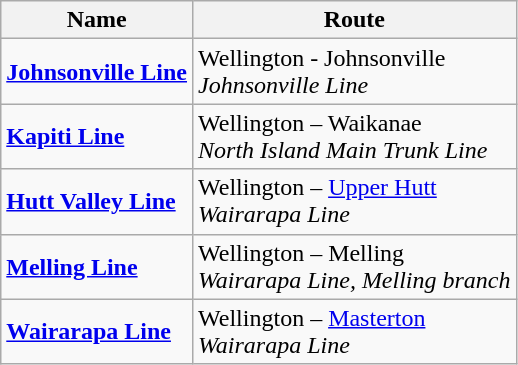<table class="wikitable">
<tr>
<th>Name</th>
<th>Route</th>
</tr>
<tr>
<td><strong><a href='#'>Johnsonville Line</a></strong></td>
<td>Wellington - Johnsonville <br> <em>Johnsonville Line</em></td>
</tr>
<tr>
<td><strong><a href='#'>Kapiti Line</a></strong></td>
<td>Wellington – Waikanae <br> <em>North Island Main Trunk Line</em></td>
</tr>
<tr>
<td><strong><a href='#'>Hutt Valley Line</a></strong></td>
<td>Wellington – <a href='#'>Upper Hutt</a> <br> <em>Wairarapa Line</em></td>
</tr>
<tr>
<td><strong><a href='#'>Melling Line</a></strong></td>
<td>Wellington – Melling <br> <em>Wairarapa Line, Melling branch</em></td>
</tr>
<tr>
<td><strong><a href='#'>Wairarapa Line</a></strong></td>
<td>Wellington – <a href='#'>Masterton</a> <br> <em>Wairarapa Line</em></td>
</tr>
</table>
